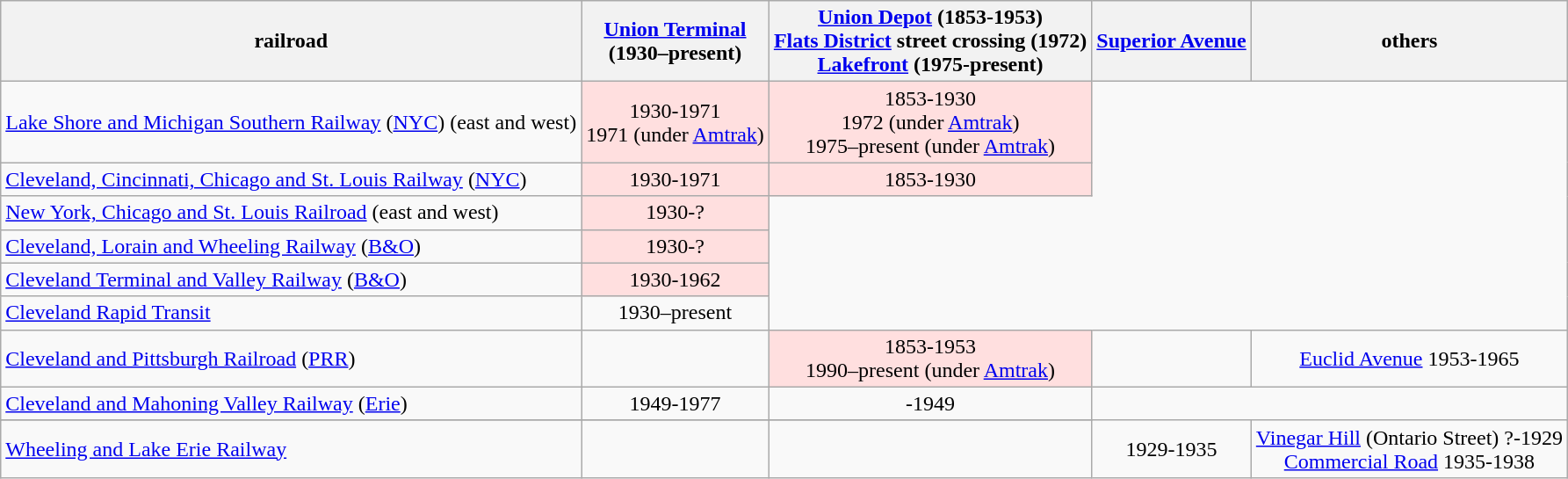<table class="wikitable">
<tr>
<th>railroad</th>
<th><a href='#'>Union Terminal</a><br>(1930–present)</th>
<th><a href='#'>Union Depot</a> (1853-1953)<br><a href='#'>Flats District</a> street crossing (1972)<br><a href='#'>Lakefront</a> (1975-present)</th>
<th><a href='#'>Superior Avenue</a></th>
<th>others</th>
</tr>
<tr>
<td><a href='#'>Lake Shore and Michigan Southern Railway</a> (<a href='#'>NYC</a>) (east and west)</td>
<td bgcolor=ffdfdf align=center>1930-1971<br>1971 (under <a href='#'>Amtrak</a>)<br></td>
<td bgcolor=ffdfdf align=center>1853-1930<br>1972 (under <a href='#'>Amtrak</a>)<br>1975–present (under <a href='#'>Amtrak</a>)</td>
</tr>
<tr>
<td><a href='#'>Cleveland, Cincinnati, Chicago and St. Louis Railway</a> (<a href='#'>NYC</a>)</td>
<td bgcolor=ffdfdf align=center>1930-1971</td>
<td bgcolor=ffdfdf align=center>1853-1930</td>
</tr>
<tr>
<td><a href='#'>New York, Chicago and St. Louis Railroad</a> (east and west)</td>
<td bgcolor=ffdfdf align=center>1930-?</td>
</tr>
<tr>
<td><a href='#'>Cleveland, Lorain and Wheeling Railway</a> (<a href='#'>B&O</a>)</td>
<td bgcolor=ffdfdf align=center>1930-?</td>
</tr>
<tr>
<td><a href='#'>Cleveland Terminal and Valley Railway</a> (<a href='#'>B&O</a>)</td>
<td bgcolor=ffdfdf align=center>1930-1962</td>
</tr>
<tr>
<td><a href='#'>Cleveland Rapid Transit</a></td>
<td align=center>1930–present</td>
</tr>
<tr>
<td><a href='#'>Cleveland and Pittsburgh Railroad</a> (<a href='#'>PRR</a>)</td>
<td></td>
<td bgcolor=ffdfdf align=center>1853-1953<br>1990–present (under <a href='#'>Amtrak</a>)</td>
<td></td>
<td align=center><a href='#'>Euclid Avenue</a> 1953-1965</td>
</tr>
<tr>
<td><a href='#'>Cleveland and Mahoning Valley Railway</a> (<a href='#'>Erie</a>)</td>
<td align=center>1949-1977</td>
<td align=center>-1949</td>
</tr>
<tr>
</tr>
<tr>
<td><a href='#'>Wheeling and Lake Erie Railway</a> </td>
<td></td>
<td></td>
<td align=center>1929-1935</td>
<td align=center><a href='#'>Vinegar Hill</a> (Ontario Street) ?-1929<br><a href='#'>Commercial Road</a> 1935-1938</td>
</tr>
</table>
